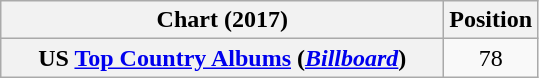<table class="wikitable plainrowheaders" style="text-align:center;">
<tr>
<th scope="col" style="width:18em;">Chart (2017)</th>
<th scope="col">Position</th>
</tr>
<tr>
<th scope="row">US <a href='#'>Top Country Albums</a> (<em><a href='#'>Billboard</a></em>)</th>
<td>78</td>
</tr>
</table>
